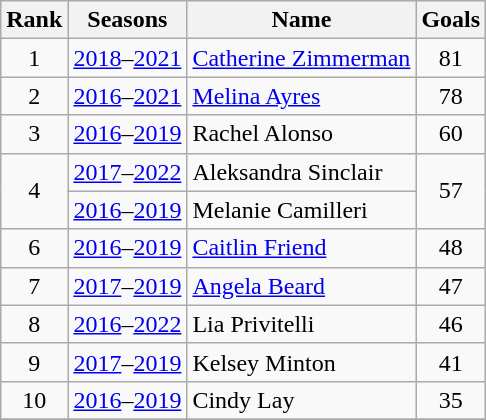<table class="wikitable" style="text-align:center;">
<tr>
<th>Rank</th>
<th>Seasons</th>
<th>Name</th>
<th>Goals</th>
</tr>
<tr>
<td>1</td>
<td><a href='#'>2018</a>–<a href='#'>2021</a></td>
<td style="text-align:left;"> <a href='#'>Catherine Zimmerman</a></td>
<td>81</td>
</tr>
<tr>
<td>2</td>
<td><a href='#'>2016</a>–<a href='#'>2021</a></td>
<td style="text-align:left;"> <a href='#'>Melina Ayres</a></td>
<td>78</td>
</tr>
<tr>
<td>3</td>
<td><a href='#'>2016</a>–<a href='#'>2019</a></td>
<td style="text-align:left;"> Rachel Alonso</td>
<td>60</td>
</tr>
<tr>
<td rowspan=2>4</td>
<td><a href='#'>2017</a>–<a href='#'>2022</a></td>
<td style="text-align:left;"> Aleksandra Sinclair</td>
<td rowspan=2>57</td>
</tr>
<tr>
<td><a href='#'>2016</a>–<a href='#'>2019</a></td>
<td style="text-align:left;"> Melanie Camilleri</td>
</tr>
<tr>
<td>6</td>
<td><a href='#'>2016</a>–<a href='#'>2019</a></td>
<td style="text-align:left;"> <a href='#'>Caitlin Friend</a></td>
<td>48</td>
</tr>
<tr>
<td>7</td>
<td><a href='#'>2017</a>–<a href='#'>2019</a></td>
<td style="text-align:left;"> <a href='#'>Angela Beard</a></td>
<td>47</td>
</tr>
<tr>
<td>8</td>
<td><a href='#'>2016</a>–<a href='#'>2022</a></td>
<td style="text-align:left;"> Lia Privitelli</td>
<td>46</td>
</tr>
<tr>
<td>9</td>
<td><a href='#'>2017</a>–<a href='#'>2019</a></td>
<td style="text-align:left;"> Kelsey Minton</td>
<td>41</td>
</tr>
<tr>
<td>10</td>
<td><a href='#'>2016</a>–<a href='#'>2019</a></td>
<td style="text-align:left;"> Cindy Lay</td>
<td>35</td>
</tr>
<tr>
</tr>
</table>
